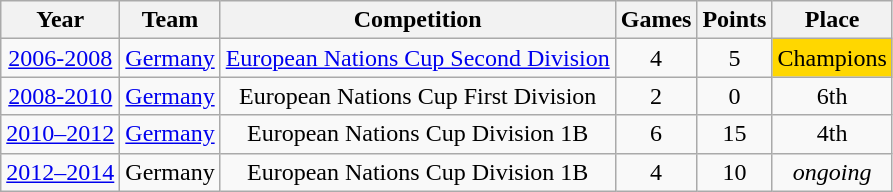<table class="wikitable">
<tr>
<th>Year</th>
<th>Team</th>
<th>Competition</th>
<th>Games</th>
<th>Points</th>
<th>Place</th>
</tr>
<tr align="center">
<td><a href='#'>2006-2008</a></td>
<td><a href='#'>Germany</a></td>
<td><a href='#'>European Nations Cup Second Division</a></td>
<td>4</td>
<td>5</td>
<td bgcolor="#FFD700">Champions</td>
</tr>
<tr align="center">
<td><a href='#'>2008-2010</a></td>
<td><a href='#'>Germany</a></td>
<td>European Nations Cup First Division</td>
<td>2</td>
<td>0</td>
<td>6th</td>
</tr>
<tr align="center">
<td><a href='#'>2010–2012</a></td>
<td><a href='#'>Germany</a></td>
<td>European Nations Cup Division 1B</td>
<td>6</td>
<td>15</td>
<td>4th</td>
</tr>
<tr align="center">
<td><a href='#'>2012–2014</a></td>
<td>Germany</td>
<td>European Nations Cup Division 1B</td>
<td>4</td>
<td>10</td>
<td><em>ongoing</em></td>
</tr>
</table>
